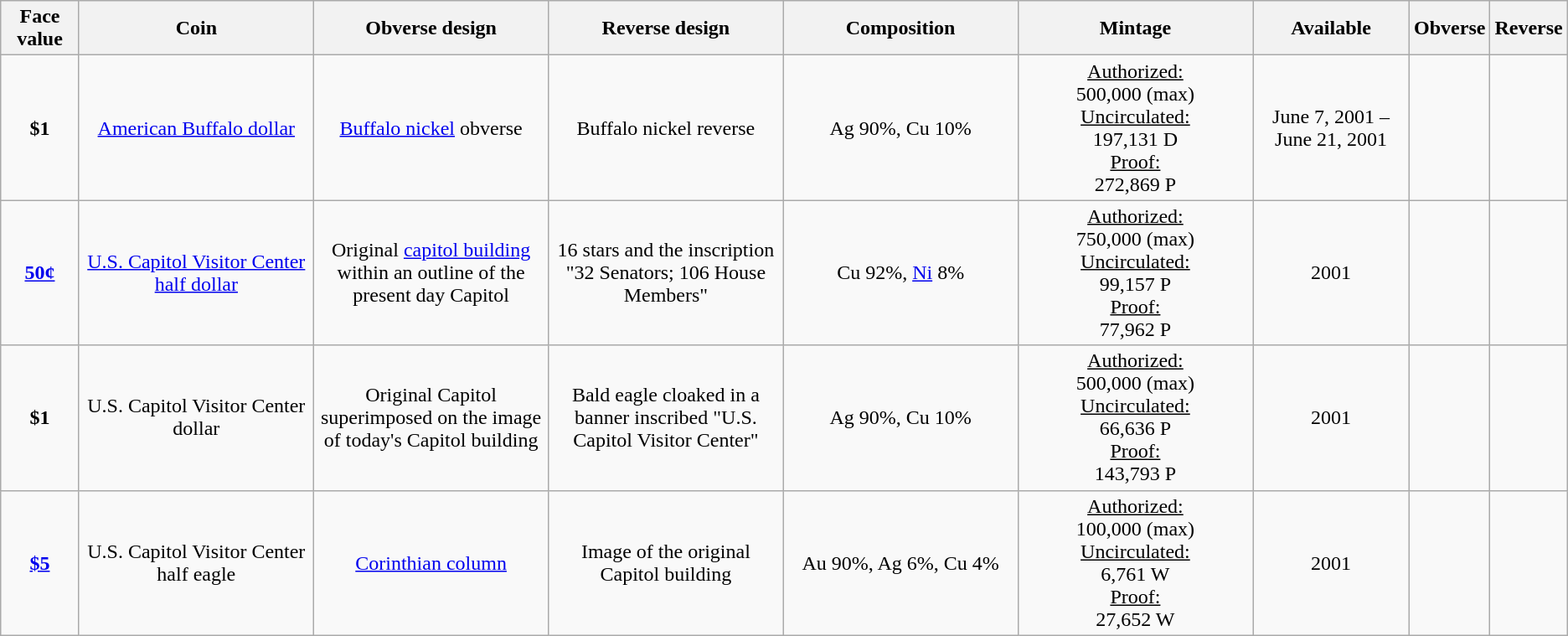<table class="wikitable">
<tr>
<th width="5%">Face value</th>
<th width="15%">Coin</th>
<th width="15%">Obverse design</th>
<th width="15%">Reverse design</th>
<th width="15%">Composition</th>
<th width="15%">Mintage</th>
<th width="10%">Available</th>
<th>Obverse</th>
<th>Reverse</th>
</tr>
<tr>
<td align="center"><strong>$1</strong></td>
<td align="center"><a href='#'>American Buffalo dollar</a></td>
<td align="center"><a href='#'>Buffalo nickel</a> obverse</td>
<td align="center">Buffalo nickel reverse</td>
<td align="center">Ag 90%, Cu 10%</td>
<td align="center"><u>Authorized:</u><br>500,000 (max)<br><u>Uncirculated:</u><br>197,131 D<br><u>Proof:</u><br>272,869 P</td>
<td align="center">June 7, 2001 – June 21, 2001</td>
<td></td>
<td></td>
</tr>
<tr>
<td align="center"><strong><a href='#'>50¢</a></strong></td>
<td align="center"><a href='#'>U.S. Capitol Visitor Center half dollar</a></td>
<td align="center">Original <a href='#'>capitol building</a> within an outline of the present day Capitol</td>
<td align="center">16 stars and the inscription "32 Senators; 106 House Members"</td>
<td align="center">Cu 92%, <a href='#'>Ni</a> 8%</td>
<td align="center"><u>Authorized:</u><br>750,000 (max)<br><u>Uncirculated:</u><br>99,157 P<br><u>Proof:</u><br>77,962 P</td>
<td align="center">2001</td>
<td></td>
<td></td>
</tr>
<tr>
<td align="center"><strong>$1</strong></td>
<td align="center">U.S. Capitol Visitor Center dollar</td>
<td align="center">Original Capitol superimposed on the image of today's Capitol building</td>
<td align="center">Bald eagle cloaked in a banner inscribed "U.S. Capitol Visitor Center"</td>
<td align="center">Ag 90%, Cu 10%</td>
<td align="center"><u>Authorized:</u><br>500,000 (max)<br><u>Uncirculated:</u><br>66,636 P<br><u>Proof:</u><br>143,793 P</td>
<td align="center">2001</td>
<td></td>
<td></td>
</tr>
<tr>
<td align="center"><strong><a href='#'>$5</a></strong></td>
<td align="center">U.S. Capitol Visitor Center half eagle</td>
<td align="center"><a href='#'>Corinthian column</a></td>
<td align="center">Image of the original Capitol building</td>
<td align="center">Au 90%, Ag 6%, Cu 4%</td>
<td align="center"><u>Authorized:</u><br>100,000 (max)<br><u>Uncirculated:</u><br>6,761 W<br><u>Proof:</u><br>27,652 W</td>
<td align="center">2001</td>
<td></td>
<td></td>
</tr>
</table>
